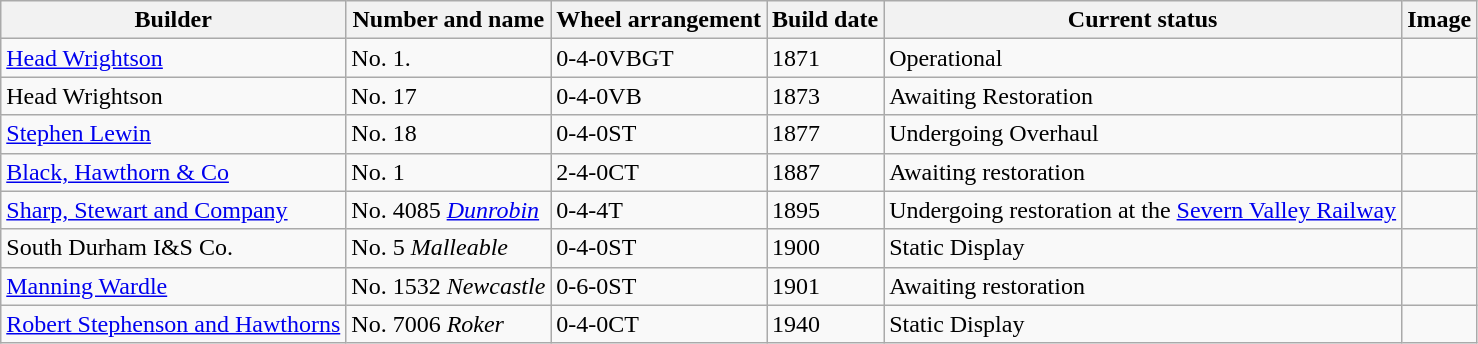<table class="wikitable">
<tr>
<th>Builder</th>
<th>Number and name</th>
<th>Wheel arrangement</th>
<th>Build date</th>
<th>Current status</th>
<th>Image</th>
</tr>
<tr>
<td><a href='#'>Head Wrightson</a></td>
<td>No. 1.</td>
<td>0-4-0VBGT</td>
<td>1871</td>
<td>Operational</td>
<td></td>
</tr>
<tr>
<td>Head Wrightson</td>
<td>No. 17</td>
<td>0-4-0VB</td>
<td>1873</td>
<td>Awaiting Restoration</td>
<td></td>
</tr>
<tr>
<td><a href='#'>Stephen Lewin</a></td>
<td>No. 18</td>
<td>0-4-0ST</td>
<td>1877</td>
<td>Undergoing Overhaul</td>
<td></td>
</tr>
<tr>
<td><a href='#'>Black, Hawthorn & Co</a></td>
<td>No. 1</td>
<td>2-4-0CT</td>
<td>1887</td>
<td>Awaiting restoration</td>
<td></td>
</tr>
<tr>
<td><a href='#'>Sharp, Stewart and Company</a></td>
<td>No. 4085 <a href='#'><em>Dunrobin</em></a></td>
<td>0-4-4T</td>
<td>1895</td>
<td>Undergoing restoration at the <a href='#'>Severn Valley Railway</a></td>
<td></td>
</tr>
<tr>
<td>South Durham I&S Co.</td>
<td>No. 5 <em>Malleable</em></td>
<td>0-4-0ST</td>
<td>1900</td>
<td>Static Display</td>
<td></td>
</tr>
<tr>
<td><a href='#'>Manning Wardle</a></td>
<td>No. 1532 <em>Newcastle</em></td>
<td>0-6-0ST</td>
<td>1901</td>
<td>Awaiting restoration</td>
<td></td>
</tr>
<tr>
<td><a href='#'>Robert Stephenson and Hawthorns</a></td>
<td>No. 7006 <em>Roker</em></td>
<td>0-4-0CT</td>
<td>1940</td>
<td>Static Display</td>
<td></td>
</tr>
</table>
